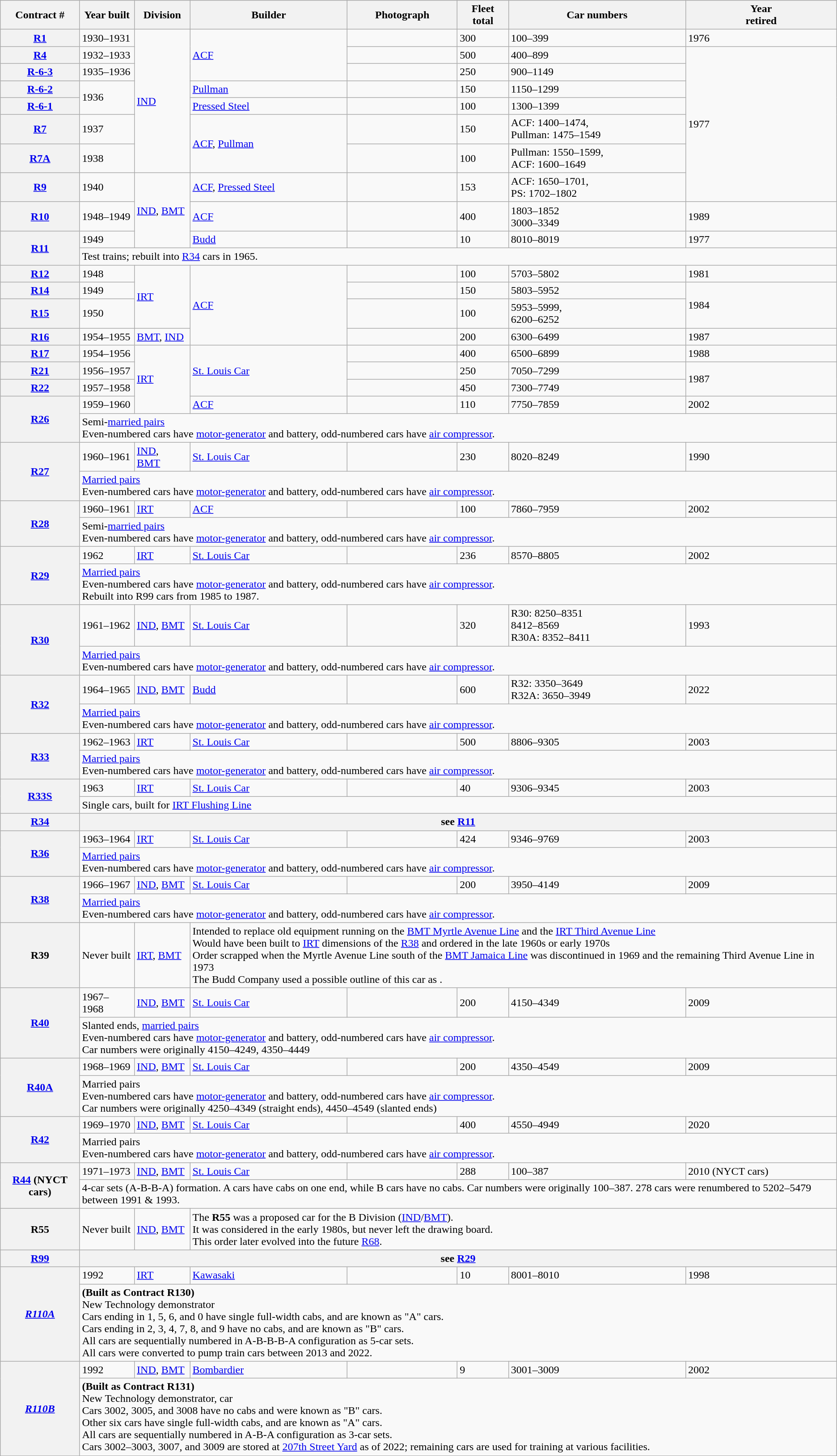<table class="wikitable">
<tr>
<th>Contract #</th>
<th>Year built</th>
<th>Division</th>
<th>Builder</th>
<th>Photograph</th>
<th>Fleet<br>total</th>
<th>Car numbers</th>
<th>Year<br>retired</th>
</tr>
<tr>
<th><a href='#'>R1</a></th>
<td>1930–1931</td>
<td rowspan=7><a href='#'>IND</a></td>
<td rowspan=3><a href='#'>ACF</a></td>
<td></td>
<td>300</td>
<td>100–399</td>
<td>1976</td>
</tr>
<tr>
<th><a href='#'>R4</a></th>
<td>1932–1933</td>
<td></td>
<td>500</td>
<td>400–899</td>
<td rowspan=7>1977</td>
</tr>
<tr>
<th><a href='#'>R-6-3</a></th>
<td>1935–1936</td>
<td></td>
<td>250</td>
<td>900–1149</td>
</tr>
<tr>
<th><a href='#'>R-6-2</a></th>
<td rowspan=2>1936</td>
<td><a href='#'>Pullman</a></td>
<td></td>
<td>150</td>
<td>1150–1299</td>
</tr>
<tr>
<th><a href='#'>R-6-1</a></th>
<td><a href='#'>Pressed Steel</a></td>
<td></td>
<td>100</td>
<td>1300–1399</td>
</tr>
<tr>
<th><a href='#'>R7</a></th>
<td>1937</td>
<td rowspan=2><a href='#'>ACF</a>, <a href='#'>Pullman</a></td>
<td></td>
<td>150</td>
<td>ACF: 1400–1474,<br>Pullman: 1475–1549</td>
</tr>
<tr>
<th><a href='#'>R7A</a></th>
<td>1938</td>
<td></td>
<td>100</td>
<td>Pullman: 1550–1599,<br>ACF: 1600–1649</td>
</tr>
<tr>
<th><a href='#'>R9</a></th>
<td>1940</td>
<td rowspan=3><a href='#'>IND</a>, <a href='#'>BMT</a></td>
<td><a href='#'>ACF</a>, <a href='#'>Pressed Steel</a></td>
<td></td>
<td>153</td>
<td>ACF: 1650–1701,<br>PS: 1702–1802</td>
</tr>
<tr>
<th><a href='#'>R10</a></th>
<td>1948–1949</td>
<td><a href='#'>ACF</a></td>
<td></td>
<td>400</td>
<td>1803–1852<br>3000–3349</td>
<td>1989</td>
</tr>
<tr>
<th rowspan=2><a href='#'>R11</a></th>
<td>1949</td>
<td><a href='#'>Budd</a></td>
<td></td>
<td>10</td>
<td>8010–8019</td>
<td>1977</td>
</tr>
<tr>
<td colspan="7">Test trains; rebuilt into <a href='#'>R34</a> cars in 1965.</td>
</tr>
<tr>
<th><a href='#'>R12</a></th>
<td>1948</td>
<td rowspan=3><a href='#'>IRT</a></td>
<td rowspan="4"><a href='#'>ACF</a></td>
<td></td>
<td>100</td>
<td>5703–5802</td>
<td>1981</td>
</tr>
<tr>
<th><a href='#'>R14</a></th>
<td>1949</td>
<td></td>
<td>150</td>
<td>5803–5952</td>
<td rowspan=2>1984</td>
</tr>
<tr>
<th><a href='#'>R15</a></th>
<td>1950</td>
<td></td>
<td>100</td>
<td>5953–5999,<br>6200–6252</td>
</tr>
<tr>
<th><a href='#'>R16</a></th>
<td>1954–1955</td>
<td><a href='#'>BMT</a>, <a href='#'>IND</a></td>
<td></td>
<td>200</td>
<td>6300–6499</td>
<td>1987</td>
</tr>
<tr>
<th><a href='#'>R17</a></th>
<td>1954–1956</td>
<td rowspan=4><a href='#'>IRT</a></td>
<td rowspan=3><a href='#'>St. Louis Car</a></td>
<td></td>
<td>400</td>
<td>6500–6899</td>
<td>1988</td>
</tr>
<tr>
<th><a href='#'>R21</a></th>
<td>1956–1957</td>
<td></td>
<td>250</td>
<td>7050–7299</td>
<td rowspan=2>1987</td>
</tr>
<tr>
<th><a href='#'>R22</a></th>
<td>1957–1958</td>
<td></td>
<td>450</td>
<td>7300–7749</td>
</tr>
<tr>
<th rowspan=2><a href='#'>R26</a></th>
<td>1959–1960</td>
<td><a href='#'>ACF</a></td>
<td></td>
<td>110</td>
<td>7750–7859</td>
<td>2002</td>
</tr>
<tr>
<td colspan="7">Semi-<a href='#'>married pairs</a><br>Even-numbered cars have <a href='#'>motor-generator</a> and battery, odd-numbered cars have <a href='#'>air compressor</a>.</td>
</tr>
<tr>
<th rowspan=2><a href='#'>R27</a></th>
<td>1960–1961</td>
<td><a href='#'>IND</a>,<br><a href='#'>BMT</a></td>
<td><a href='#'>St. Louis Car</a></td>
<td></td>
<td>230</td>
<td>8020–8249</td>
<td>1990</td>
</tr>
<tr>
<td colspan="7"><a href='#'>Married pairs</a><br>Even-numbered cars have <a href='#'>motor-generator</a> and battery, odd-numbered cars have <a href='#'>air compressor</a>.</td>
</tr>
<tr>
<th rowspan=2><a href='#'>R28</a></th>
<td>1960–1961</td>
<td><a href='#'>IRT</a></td>
<td><a href='#'>ACF</a></td>
<td></td>
<td>100</td>
<td>7860–7959</td>
<td>2002</td>
</tr>
<tr>
<td colspan="7">Semi-<a href='#'>married pairs</a><br>Even-numbered cars have <a href='#'>motor-generator</a> and battery, odd-numbered cars have <a href='#'>air compressor</a>.</td>
</tr>
<tr>
<th rowspan=2><a href='#'>R29</a></th>
<td>1962</td>
<td><a href='#'>IRT</a></td>
<td><a href='#'>St. Louis Car</a></td>
<td></td>
<td>236</td>
<td>8570–8805</td>
<td>2002</td>
</tr>
<tr>
<td colspan="7"><a href='#'>Married pairs</a><br>Even-numbered cars have <a href='#'>motor-generator</a> and battery, odd-numbered cars have <a href='#'>air compressor</a>.<br>Rebuilt into R99 cars from 1985 to 1987.</td>
</tr>
<tr>
<th rowspan=2><a href='#'>R30</a></th>
<td>1961–1962</td>
<td><a href='#'>IND</a>, <a href='#'>BMT</a></td>
<td><a href='#'>St. Louis Car</a></td>
<td></td>
<td>320</td>
<td>R30: 8250–8351<br>8412–8569<br>R30A: 8352–8411</td>
<td>1993</td>
</tr>
<tr>
<td colspan="7"><a href='#'>Married pairs</a><br>Even-numbered cars have <a href='#'>motor-generator</a> and battery, odd-numbered cars have <a href='#'>air compressor</a>.</td>
</tr>
<tr>
<th rowspan=2><a href='#'>R32</a></th>
<td>1964–1965</td>
<td><a href='#'>IND</a>, <a href='#'>BMT</a></td>
<td><a href='#'>Budd</a></td>
<td></td>
<td>600</td>
<td>R32: 3350–3649<br>R32A: 3650–3949</td>
<td>2022</td>
</tr>
<tr>
<td colspan="7"><a href='#'>Married pairs</a><br>Even-numbered cars have <a href='#'>motor-generator</a> and battery, odd-numbered cars have <a href='#'>air compressor</a>.</td>
</tr>
<tr>
<th rowspan=2><a href='#'>R33</a></th>
<td>1962–1963</td>
<td><a href='#'>IRT</a></td>
<td><a href='#'>St. Louis Car</a></td>
<td></td>
<td>500</td>
<td>8806–9305</td>
<td>2003</td>
</tr>
<tr>
<td colspan="7"><a href='#'>Married pairs</a><br>Even-numbered cars have <a href='#'>motor-generator</a> and battery, odd-numbered cars have <a href='#'>air compressor</a>.</td>
</tr>
<tr>
<th rowspan=2><a href='#'>R33S</a></th>
<td>1963</td>
<td><a href='#'>IRT</a></td>
<td><a href='#'>St. Louis Car</a></td>
<td></td>
<td>40</td>
<td>9306–9345</td>
<td>2003</td>
</tr>
<tr>
<td colspan="7">Single cars, built for <a href='#'>IRT Flushing Line</a></td>
</tr>
<tr>
<th><a href='#'>R34</a></th>
<th colspan="7" style="text-align: center;">see <strong><a href='#'>R11</a></strong></th>
</tr>
<tr>
<th rowspan=2><a href='#'>R36</a></th>
<td>1963–1964</td>
<td><a href='#'>IRT</a></td>
<td><a href='#'>St. Louis Car</a></td>
<td></td>
<td>424</td>
<td>9346–9769</td>
<td>2003</td>
</tr>
<tr>
<td colspan="7"><a href='#'>Married pairs</a><br>Even-numbered cars have <a href='#'>motor-generator</a> and battery, odd-numbered cars have <a href='#'>air compressor</a>.</td>
</tr>
<tr>
<th rowspan=2><a href='#'>R38</a></th>
<td>1966–1967</td>
<td><a href='#'>IND</a>, <a href='#'>BMT</a></td>
<td><a href='#'>St. Louis Car</a></td>
<td></td>
<td>200</td>
<td>3950–4149</td>
<td>2009</td>
</tr>
<tr>
<td colspan="7"><a href='#'>Married pairs</a><br>Even-numbered cars have <a href='#'>motor-generator</a> and battery, odd-numbered cars have <a href='#'>air compressor</a>.</td>
</tr>
<tr>
<th>R39</th>
<td>Never built</td>
<td><a href='#'>IRT</a>, <a href='#'>BMT</a></td>
<td colspan="5">Intended to replace old equipment running on the <a href='#'>BMT Myrtle Avenue Line</a> and the <a href='#'>IRT Third Avenue Line</a><br>Would have been built to <a href='#'>IRT</a> dimensions of the <a href='#'>R38</a> and ordered in the late 1960s or early 1970s<br>Order scrapped when the Myrtle Avenue Line south of the <a href='#'>BMT Jamaica Line</a> was discontinued in 1969 and the remaining Third Avenue Line in 1973<br>The Budd Company used a possible outline of this car as .</td>
</tr>
<tr>
<th rowspan=2><a href='#'>R40</a></th>
<td>1967–<br>1968</td>
<td><a href='#'>IND</a>, <a href='#'>BMT</a></td>
<td><a href='#'>St. Louis Car</a></td>
<td></td>
<td>200</td>
<td>4150–4349</td>
<td>2009</td>
</tr>
<tr>
<td colspan="7">Slanted ends, <a href='#'>married pairs</a><br>Even-numbered cars have <a href='#'>motor-generator</a> and battery, odd-numbered cars have <a href='#'>air compressor</a>.<br>Car numbers were originally 4150–4249, 4350–4449</td>
</tr>
<tr>
<th rowspan=2><a href='#'>R40A</a></th>
<td>1968–1969</td>
<td><a href='#'>IND</a>, <a href='#'>BMT</a></td>
<td><a href='#'>St. Louis Car</a></td>
<td></td>
<td>200</td>
<td>4350–4549</td>
<td>2009</td>
</tr>
<tr>
<td colspan="7">Married pairs<br>Even-numbered cars have <a href='#'>motor-generator</a> and battery, odd-numbered cars have <a href='#'>air compressor</a>.<br>Car numbers were originally 4250–4349 (straight ends), 4450–4549 (slanted ends)</td>
</tr>
<tr>
<th rowspan=2><a href='#'>R42</a></th>
<td>1969–1970</td>
<td><a href='#'>IND</a>, <a href='#'>BMT</a></td>
<td><a href='#'>St. Louis Car</a></td>
<td></td>
<td>400</td>
<td>4550–4949</td>
<td>2020</td>
</tr>
<tr>
<td colspan="7">Married pairs<br>Even-numbered cars have <a href='#'>motor-generator</a> and battery, odd-numbered cars have <a href='#'>air compressor</a>.</td>
</tr>
<tr>
<th rowspan=2><a href='#'>R44</a> (NYCT cars)</th>
<td>1971–1973</td>
<td><a href='#'>IND</a>, <a href='#'>BMT</a></td>
<td><a href='#'>St. Louis Car</a></td>
<td></td>
<td>288</td>
<td>100–387</td>
<td>2010 (NYCT cars)</td>
</tr>
<tr>
<td colspan="7">4-car sets (A-B-B-A) formation. A cars have cabs on one end, while B cars have no cabs. Car numbers were originally 100–387. 278 cars were renumbered to 5202–5479 between 1991 & 1993.</td>
</tr>
<tr>
<th>R55</th>
<td>Never built</td>
<td><a href='#'>IND</a>, <a href='#'>BMT</a></td>
<td colspan="5">The <strong>R55</strong> was a proposed car for the B Division (<a href='#'>IND</a>/<a href='#'>BMT</a>).<br>It was considered in the early 1980s, but never left the drawing board.<br>This order later evolved into the future <a href='#'>R68</a>.</td>
</tr>
<tr>
<th><a href='#'>R99</a></th>
<th colspan="7" style="text-align: center;">see <strong><a href='#'>R29</a></strong></th>
</tr>
<tr>
<th rowspan=2><em><a href='#'>R110A</a></em></th>
<td>1992</td>
<td><a href='#'>IRT</a></td>
<td><a href='#'>Kawasaki</a></td>
<td></td>
<td>10</td>
<td>8001–8010</td>
<td>1998</td>
</tr>
<tr>
<td colspan="7"><strong>(Built as Contract R130)</strong><br>New Technology demonstrator<br>Cars ending in 1, 5, 6, and 0 have single full-width cabs, and are known as "A" cars.<br>Cars ending in 2, 3, 4, 7, 8, and 9 have no cabs, and are known as "B" cars.<br>All cars are sequentially numbered in A-B-B-B-A configuration as 5-car sets.<br>All cars were converted to pump train cars between 2013 and 2022.</td>
</tr>
<tr>
<th rowspan=2><em><a href='#'>R110B</a></em></th>
<td>1992</td>
<td><a href='#'>IND</a>, <a href='#'>BMT</a></td>
<td><a href='#'>Bombardier</a></td>
<td></td>
<td>9</td>
<td>3001–3009</td>
<td>2002</td>
</tr>
<tr>
<td colspan="7"><strong>(Built as Contract R131)</strong><br>New Technology demonstrator,  car<br>Cars 3002, 3005, and 3008 have no cabs and were known as "B" cars.<br>Other six cars have single full-width cabs, and are known as "A" cars.<br>All cars are sequentially numbered in A-B-A configuration as 3-car sets.<br>Cars 3002–3003, 3007, and 3009 are stored at <a href='#'>207th Street Yard</a> as of 2022; remaining cars are used for training at various facilities.</td>
</tr>
</table>
